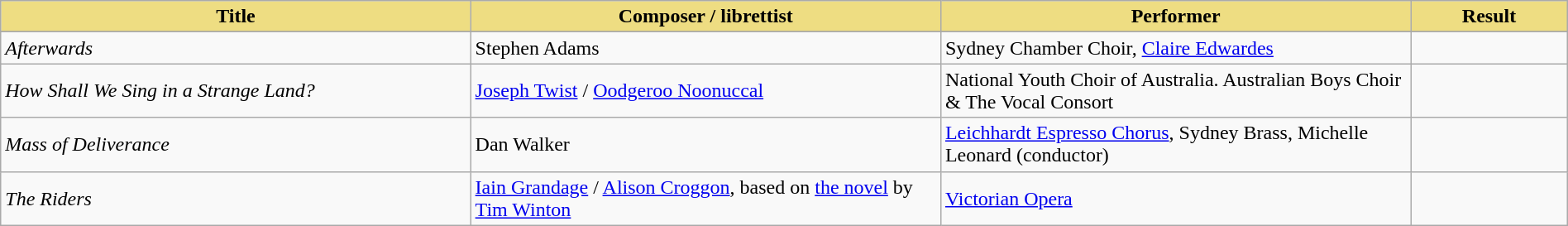<table class="wikitable" width=100%>
<tr>
<th style="width:30%;background:#EEDD82;">Title</th>
<th style="width:30%;background:#EEDD82;">Composer / librettist</th>
<th style="width:30%;background:#EEDD82;">Performer</th>
<th style="width:10%;background:#EEDD82;">Result<br></th>
</tr>
<tr>
</tr>
<tr>
<td><em>Afterwards</em></td>
<td>Stephen Adams</td>
<td>Sydney Chamber Choir, <a href='#'>Claire Edwardes</a></td>
<td></td>
</tr>
<tr>
<td><em>How Shall We Sing in a Strange Land?</em></td>
<td><a href='#'>Joseph Twist</a> / <a href='#'>Oodgeroo Noonuccal</a></td>
<td>National Youth Choir of Australia. Australian Boys Choir & The Vocal Consort</td>
<td></td>
</tr>
<tr>
<td><em>Mass of Deliverance</em></td>
<td>Dan Walker</td>
<td><a href='#'>Leichhardt Espresso Chorus</a>, Sydney Brass, Michelle Leonard (conductor)</td>
<td></td>
</tr>
<tr>
<td><em>The Riders</em></td>
<td><a href='#'>Iain Grandage</a> / <a href='#'>Alison Croggon</a>, based on <a href='#'>the novel</a> by <a href='#'>Tim Winton</a></td>
<td><a href='#'>Victorian Opera</a></td>
<td></td>
</tr>
</table>
